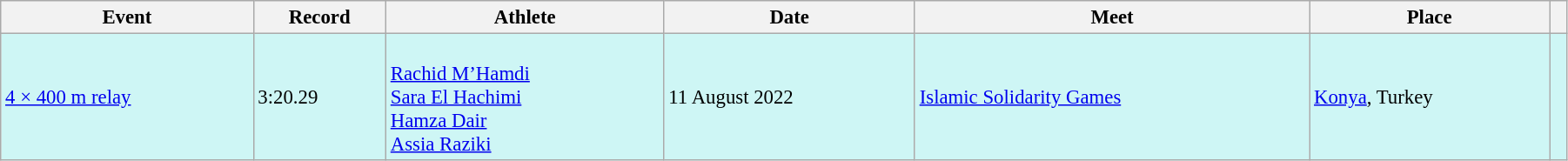<table class="wikitable" style="font-size: 95%; width: 95%;">
<tr>
<th>Event</th>
<th>Record</th>
<th>Athlete</th>
<th>Date</th>
<th>Meet</th>
<th>Place</th>
<th></th>
</tr>
<tr bgcolor="#CEF6F5">
<td><a href='#'>4 × 400 m relay</a></td>
<td>3:20.29</td>
<td><br><a href='#'>Rachid M’Hamdi</a><br><a href='#'>Sara El Hachimi</a><br><a href='#'>Hamza Dair</a><br><a href='#'>Assia Raziki</a></td>
<td>11 August 2022</td>
<td><a href='#'>Islamic Solidarity Games</a></td>
<td><a href='#'>Konya</a>, Turkey</td>
<td></td>
</tr>
</table>
